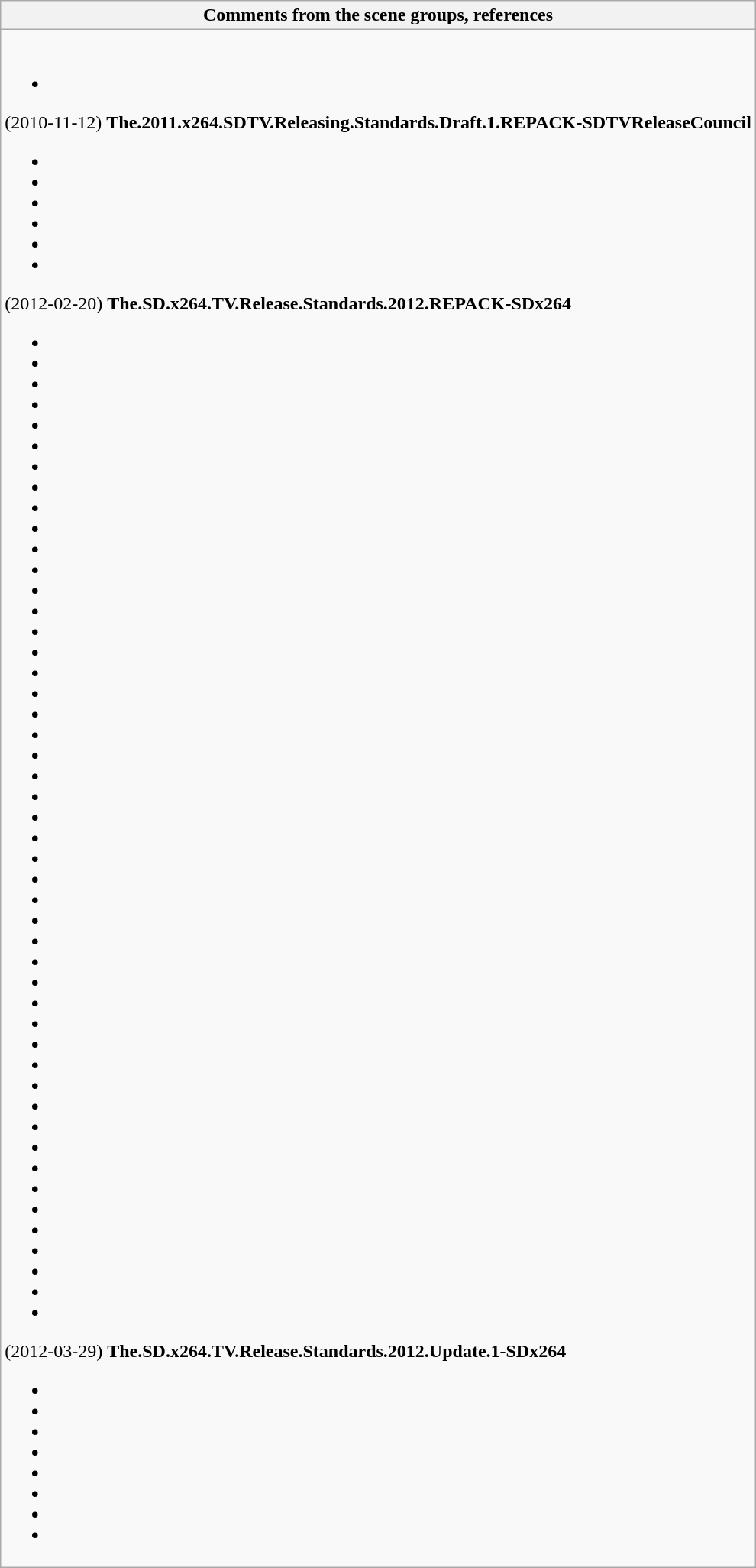<table class="wikitable collapsible collapsed center">
<tr>
<th>Comments from the scene groups, references</th>
</tr>
<tr>
<td><br><ul><li></li></ul>(2010-11-12) <strong>The.2011.x264.SDTV.Releasing.Standards.Draft.1.REPACK-SDTVReleaseCouncil</strong><ul><li></li><li></li><li></li><li></li><li></li><li></li></ul>(2012-02-20) <strong>The.SD.x264.TV.Release.Standards.2012.REPACK-SDx264</strong><ul><li></li><li></li><li></li><li></li><li></li><li></li><li></li><li></li><li></li><li></li><li></li><li></li><li></li><li></li><li></li><li></li><li></li><li></li><li></li><li></li><li></li><li></li><li></li><li></li><li></li><li></li><li></li><li></li><li></li><li></li><li></li><li></li><li></li><li></li><li></li><li></li><li></li><li></li><li></li><li></li><li></li><li></li><li></li><li></li><li></li><li></li><li></li><li></li></ul>(2012-03-29) <strong>The.SD.x264.TV.Release.Standards.2012.Update.1-SDx264</strong><ul><li></li><li></li><li></li><li></li><li></li><li></li><li></li><li></li></ul></td>
</tr>
</table>
